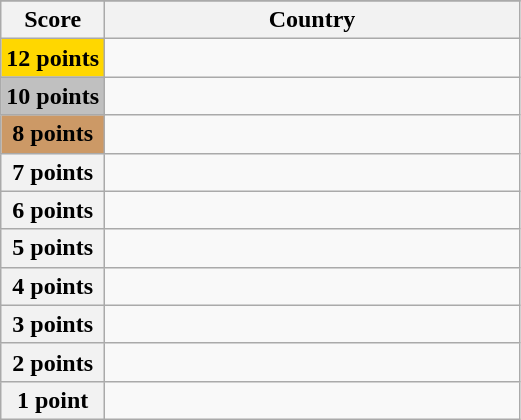<table class="wikitable">
<tr>
</tr>
<tr>
<th scope="col" width="20%">Score</th>
<th scope="col">Country</th>
</tr>
<tr>
<th scope="row" style="background:gold">12 points</th>
<td></td>
</tr>
<tr>
<th scope="row" style="background:silver">10 points</th>
<td></td>
</tr>
<tr>
<th scope="row" style="background:#CC9966">8 points</th>
<td></td>
</tr>
<tr>
<th scope="row">7 points</th>
<td></td>
</tr>
<tr>
<th scope="row">6 points</th>
<td></td>
</tr>
<tr>
<th scope="row">5 points</th>
<td></td>
</tr>
<tr>
<th scope="row">4 points</th>
<td></td>
</tr>
<tr>
<th scope="row">3 points</th>
<td></td>
</tr>
<tr>
<th scope="row">2 points</th>
<td></td>
</tr>
<tr>
<th scope="row">1 point</th>
<td></td>
</tr>
</table>
